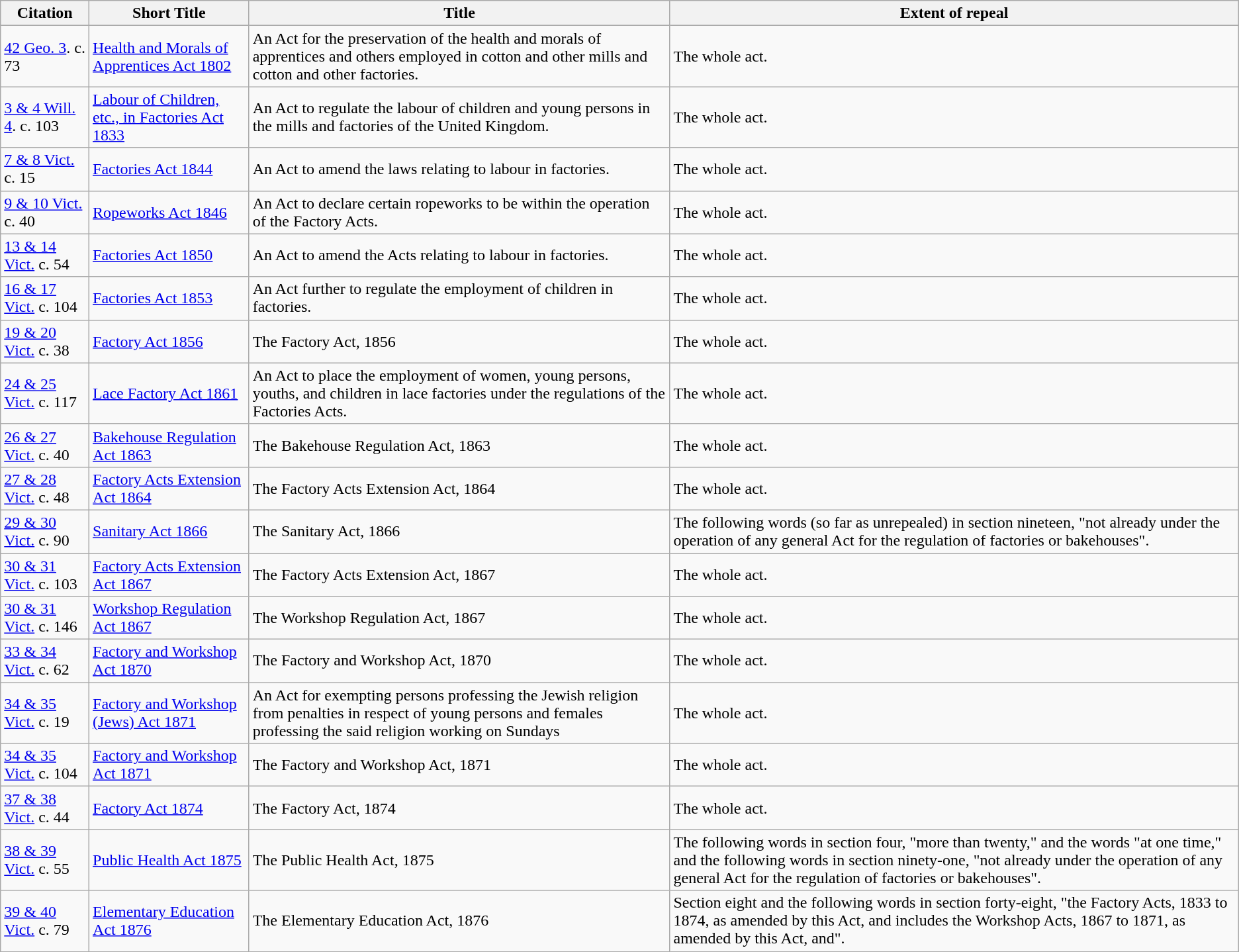<table class="wikitable">
<tr>
<th>Citation</th>
<th>Short Title</th>
<th>Title</th>
<th>Extent of repeal</th>
</tr>
<tr>
<td><a href='#'>42 Geo. 3</a>. c. 73</td>
<td><a href='#'>Health and Morals of Apprentices Act 1802</a></td>
<td>An Act for the preservation of the health and morals of apprentices and others employed in cotton and other mills and cotton and other factories.</td>
<td>The whole act.</td>
</tr>
<tr>
<td><a href='#'>3 & 4 Will. 4</a>. c. 103</td>
<td><a href='#'>Labour of Children, etc., in Factories Act 1833</a></td>
<td>An Act to regulate the labour of children and young persons in the mills and factories of the United Kingdom.</td>
<td>The whole act.</td>
</tr>
<tr>
<td><a href='#'>7 & 8 Vict.</a> c. 15</td>
<td><a href='#'>Factories Act 1844</a></td>
<td>An Act to amend the laws relating to labour in factories.</td>
<td>The whole act.</td>
</tr>
<tr>
<td><a href='#'>9 & 10 Vict.</a> c. 40</td>
<td><a href='#'>Ropeworks Act 1846</a></td>
<td>An Act to declare certain ropeworks to be within the operation of the Factory Acts.</td>
<td>The whole act.</td>
</tr>
<tr>
<td><a href='#'>13 & 14 Vict.</a> c. 54</td>
<td><a href='#'>Factories Act 1850</a></td>
<td>An Act to amend the Acts relating to labour in factories.</td>
<td>The whole act.</td>
</tr>
<tr>
<td><a href='#'>16 & 17 Vict.</a> c. 104</td>
<td><a href='#'>Factories Act 1853</a></td>
<td>An Act further to regulate the employment of children in factories.</td>
<td>The whole act.</td>
</tr>
<tr>
<td><a href='#'>19 & 20 Vict.</a> c. 38</td>
<td><a href='#'>Factory Act 1856</a></td>
<td>The Factory Act, 1856</td>
<td>The whole act.</td>
</tr>
<tr>
<td><a href='#'>24 & 25 Vict.</a> c. 117</td>
<td><a href='#'>Lace Factory Act 1861</a></td>
<td>An Act to place the employment of women, young persons, youths, and children in lace factories under the regulations of the Factories Acts.</td>
<td>The whole act.</td>
</tr>
<tr>
<td><a href='#'>26 & 27 Vict.</a> c. 40</td>
<td><a href='#'>Bakehouse Regulation Act 1863</a></td>
<td>The Bakehouse Regulation Act, 1863</td>
<td>The whole act.</td>
</tr>
<tr>
<td><a href='#'>27 & 28 Vict.</a> c. 48</td>
<td><a href='#'>Factory Acts Extension Act 1864</a></td>
<td>The Factory Acts Extension Act, 1864</td>
<td>The whole act.</td>
</tr>
<tr>
<td><a href='#'>29 & 30 Vict.</a> c. 90</td>
<td><a href='#'>Sanitary Act 1866</a></td>
<td>The Sanitary Act, 1866</td>
<td>The following words (so far as unrepealed) in section nineteen, "not already under the operation of any general Act for the regulation of factories or bakehouses".</td>
</tr>
<tr>
<td><a href='#'>30 & 31 Vict.</a> c. 103</td>
<td><a href='#'>Factory Acts Extension Act 1867</a></td>
<td>The Factory Acts Extension Act, 1867</td>
<td>The whole act.</td>
</tr>
<tr>
<td><a href='#'>30 & 31 Vict.</a> c. 146</td>
<td><a href='#'>Workshop Regulation Act 1867</a></td>
<td>The Workshop Regulation Act, 1867</td>
<td>The whole act.</td>
</tr>
<tr>
<td><a href='#'>33 & 34 Vict.</a> c. 62</td>
<td><a href='#'>Factory and Workshop Act 1870</a></td>
<td>The Factory and Workshop Act, 1870</td>
<td>The whole act.</td>
</tr>
<tr>
<td><a href='#'>34 & 35 Vict.</a> c. 19</td>
<td><a href='#'>Factory and Workshop (Jews) Act 1871</a></td>
<td>An Act for exempting persons professing the Jewish religion from penalties in respect of young persons and females professing the said religion working on Sundays</td>
<td>The whole act.</td>
</tr>
<tr>
<td><a href='#'>34 & 35 Vict.</a> c. 104</td>
<td><a href='#'>Factory and Workshop Act 1871</a></td>
<td>The Factory and Workshop Act, 1871</td>
<td>The whole act.</td>
</tr>
<tr>
<td><a href='#'>37 & 38 Vict.</a> c. 44</td>
<td><a href='#'>Factory Act 1874</a></td>
<td>The Factory Act, 1874</td>
<td>The whole act.</td>
</tr>
<tr>
<td><a href='#'>38 & 39 Vict.</a> c. 55</td>
<td><a href='#'>Public Health Act 1875</a></td>
<td>The Public Health Act, 1875</td>
<td>The following words in section four, "more than twenty," and the words "at one time," and the following words in section ninety-one, "not already under the operation of any general Act for the regulation of factories or bakehouses".</td>
</tr>
<tr>
<td><a href='#'>39 & 40 Vict.</a> c. 79</td>
<td><a href='#'>Elementary Education Act 1876</a></td>
<td>The Elementary Education Act, 1876</td>
<td>Section eight and the following words in section forty-eight, "the Factory Acts, 1833 to 1874, as amended by this Act, and includes the Workshop Acts, 1867 to 1871, as amended by this Act, and".</td>
</tr>
</table>
